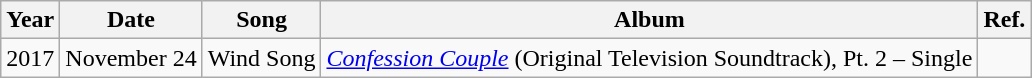<table class="wikitable">
<tr>
<th>Year</th>
<th>Date</th>
<th>Song</th>
<th>Album</th>
<th>Ref.</th>
</tr>
<tr>
<td>2017</td>
<td>November 24</td>
<td>Wind Song </td>
<td><em><a href='#'>Confession Couple</a></em> (Original Television Soundtrack), Pt. 2 – Single</td>
<td></td>
</tr>
</table>
